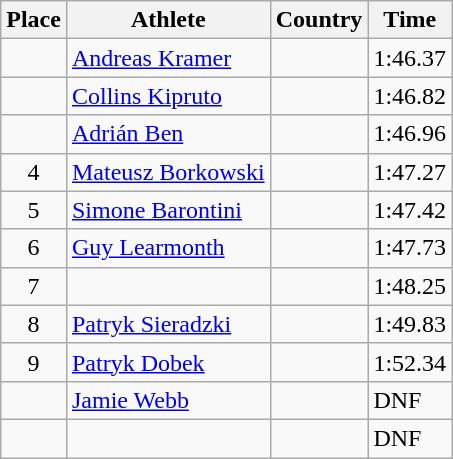<table class="wikitable">
<tr>
<th>Place</th>
<th>Athlete</th>
<th>Country</th>
<th>Time</th>
</tr>
<tr>
<td align=center></td>
<td><a href='#'>Andreas Kramer</a></td>
<td></td>
<td>1:46.37</td>
</tr>
<tr>
<td align=center></td>
<td><a href='#'>Collins Kipruto</a></td>
<td></td>
<td>1:46.82</td>
</tr>
<tr>
<td align=center></td>
<td><a href='#'>Adrián Ben</a></td>
<td></td>
<td>1:46.96</td>
</tr>
<tr>
<td align=center>4</td>
<td><a href='#'>Mateusz Borkowski</a></td>
<td></td>
<td>1:47.27</td>
</tr>
<tr>
<td align=center>5</td>
<td><a href='#'>Simone Barontini</a></td>
<td></td>
<td>1:47.42</td>
</tr>
<tr>
<td align=center>6</td>
<td><a href='#'>Guy Learmonth</a></td>
<td></td>
<td>1:47.73</td>
</tr>
<tr>
<td align=center>7</td>
<td></td>
<td></td>
<td>1:48.25</td>
</tr>
<tr>
<td align=center>8</td>
<td><a href='#'>Patryk Sieradzki</a></td>
<td></td>
<td>1:49.83</td>
</tr>
<tr>
<td align=center>9</td>
<td><a href='#'>Patryk Dobek</a></td>
<td></td>
<td>1:52.34</td>
</tr>
<tr>
<td align=center></td>
<td><a href='#'>Jamie Webb</a></td>
<td></td>
<td>DNF</td>
</tr>
<tr>
<td align=center></td>
<td></td>
<td></td>
<td>DNF</td>
</tr>
</table>
